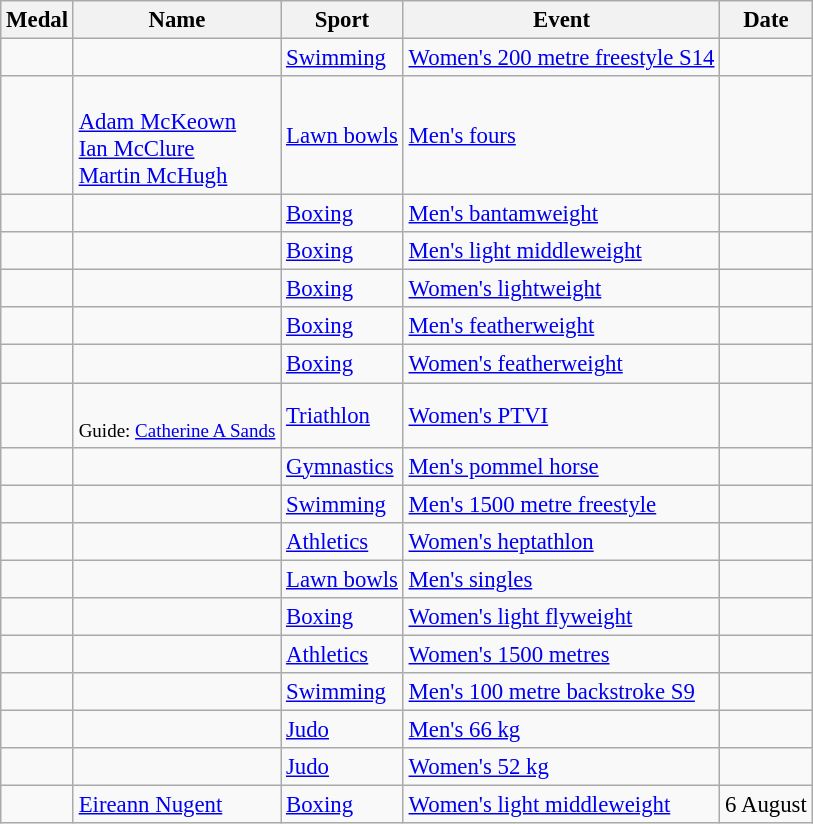<table class="wikitable sortable" style="font-size: 95%;">
<tr>
<th>Medal</th>
<th>Name</th>
<th>Sport</th>
<th>Event</th>
<th>Date</th>
</tr>
<tr>
<td></td>
<td></td>
<td><a href='#'>Swimming</a></td>
<td><a href='#'>Women's 200 metre freestyle S14</a></td>
<td></td>
</tr>
<tr>
<td></td>
<td><br><a href='#'>Adam McKeown</a><br><a href='#'>Ian McClure</a><br><a href='#'>Martin McHugh</a></td>
<td><a href='#'>Lawn bowls</a></td>
<td><a href='#'>Men's fours</a></td>
<td></td>
</tr>
<tr>
<td></td>
<td></td>
<td><a href='#'>Boxing</a></td>
<td><a href='#'>Men's bantamweight</a></td>
<td></td>
</tr>
<tr>
<td></td>
<td></td>
<td><a href='#'>Boxing</a></td>
<td><a href='#'>Men's light middleweight</a></td>
<td></td>
</tr>
<tr>
<td></td>
<td></td>
<td><a href='#'>Boxing</a></td>
<td><a href='#'>Women's lightweight</a></td>
<td></td>
</tr>
<tr>
<td></td>
<td></td>
<td><a href='#'>Boxing</a></td>
<td><a href='#'>Men's featherweight</a></td>
<td></td>
</tr>
<tr>
<td></td>
<td></td>
<td><a href='#'>Boxing</a></td>
<td><a href='#'>Women's featherweight</a></td>
<td></td>
</tr>
<tr>
<td></td>
<td><br><small>Guide: <a href='#'>Catherine A Sands</a></small></td>
<td><a href='#'>Triathlon</a></td>
<td><a href='#'>Women's PTVI</a></td>
<td></td>
</tr>
<tr>
<td></td>
<td></td>
<td><a href='#'>Gymnastics</a></td>
<td><a href='#'>Men's pommel horse</a></td>
<td></td>
</tr>
<tr>
<td></td>
<td></td>
<td><a href='#'>Swimming</a></td>
<td><a href='#'>Men's 1500 metre freestyle</a></td>
<td></td>
</tr>
<tr>
<td></td>
<td></td>
<td><a href='#'>Athletics</a></td>
<td><a href='#'>Women's heptathlon</a></td>
<td></td>
</tr>
<tr>
<td></td>
<td></td>
<td><a href='#'>Lawn bowls</a></td>
<td><a href='#'>Men's singles</a></td>
<td></td>
</tr>
<tr>
<td></td>
<td></td>
<td><a href='#'>Boxing</a></td>
<td><a href='#'>Women's light flyweight</a></td>
<td></td>
</tr>
<tr>
<td></td>
<td></td>
<td><a href='#'>Athletics</a></td>
<td><a href='#'>Women's 1500 metres</a></td>
<td></td>
</tr>
<tr>
<td></td>
<td></td>
<td><a href='#'>Swimming</a></td>
<td><a href='#'>Men's 100 metre backstroke S9</a></td>
<td></td>
</tr>
<tr>
<td></td>
<td></td>
<td><a href='#'>Judo</a></td>
<td><a href='#'>Men's 66 kg</a></td>
<td></td>
</tr>
<tr>
<td></td>
<td></td>
<td><a href='#'>Judo</a></td>
<td><a href='#'>Women's 52 kg</a></td>
<td></td>
</tr>
<tr>
<td></td>
<td><a href='#'>Eireann Nugent</a></td>
<td><a href='#'>Boxing</a></td>
<td><a href='#'>Women's light middleweight</a></td>
<td>6 August</td>
</tr>
</table>
